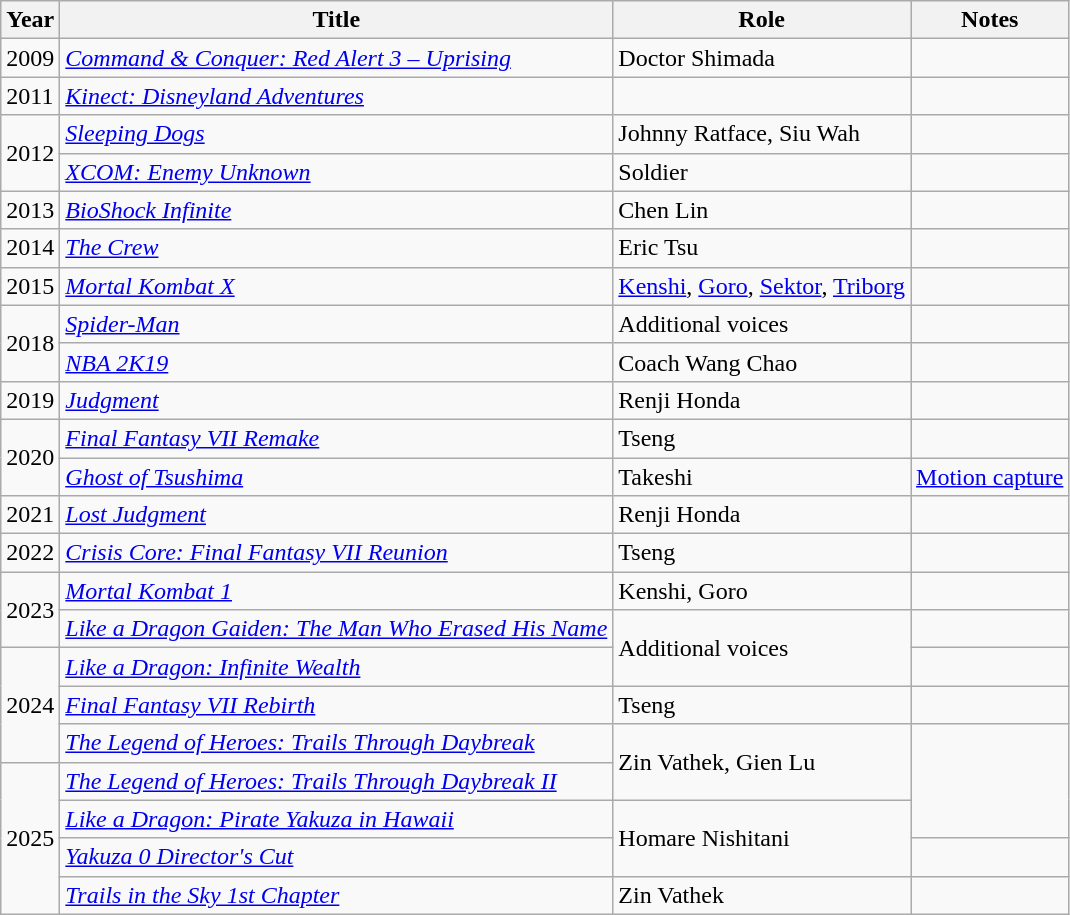<table class="wikitable sortable">
<tr>
<th>Year</th>
<th>Title</th>
<th>Role</th>
<th>Notes</th>
</tr>
<tr>
<td>2009</td>
<td><em><a href='#'>Command & Conquer: Red Alert 3 – Uprising</a></em></td>
<td>Doctor Shimada</td>
<td></td>
</tr>
<tr>
<td>2011</td>
<td><em><a href='#'>Kinect: Disneyland Adventures</a></em></td>
<td></td>
<td></td>
</tr>
<tr>
<td rowspan="2">2012</td>
<td><em><a href='#'>Sleeping Dogs</a></em></td>
<td>Johnny Ratface, Siu Wah</td>
<td></td>
</tr>
<tr>
<td><em><a href='#'>XCOM: Enemy Unknown</a></em></td>
<td>Soldier</td>
<td></td>
</tr>
<tr>
<td>2013</td>
<td><em><a href='#'>BioShock Infinite</a></em></td>
<td>Chen Lin</td>
<td></td>
</tr>
<tr>
<td>2014</td>
<td><em><a href='#'>The Crew</a></em></td>
<td>Eric Tsu</td>
<td></td>
</tr>
<tr>
<td>2015</td>
<td><em><a href='#'>Mortal Kombat X</a></em></td>
<td><a href='#'>Kenshi</a>, <a href='#'>Goro</a>, <a href='#'>Sektor</a>, <a href='#'>Triborg</a></td>
<td></td>
</tr>
<tr>
<td rowspan="2">2018</td>
<td><em><a href='#'>Spider-Man</a></em></td>
<td>Additional voices</td>
<td></td>
</tr>
<tr>
<td><em><a href='#'>NBA 2K19</a></em></td>
<td>Coach Wang Chao</td>
<td></td>
</tr>
<tr>
<td>2019</td>
<td><em><a href='#'>Judgment</a></em></td>
<td>Renji Honda</td>
<td></td>
</tr>
<tr>
<td rowspan="2">2020</td>
<td><em><a href='#'>Final Fantasy VII Remake</a></em></td>
<td>Tseng</td>
<td></td>
</tr>
<tr>
<td><em><a href='#'>Ghost of Tsushima</a></em></td>
<td>Takeshi</td>
<td><a href='#'>Motion capture</a></td>
</tr>
<tr>
<td>2021</td>
<td><em><a href='#'>Lost Judgment</a></em></td>
<td>Renji Honda</td>
<td></td>
</tr>
<tr>
<td>2022</td>
<td><em><a href='#'>Crisis Core: Final Fantasy VII Reunion</a></em></td>
<td>Tseng</td>
<td></td>
</tr>
<tr>
<td rowspan="2">2023</td>
<td><em><a href='#'>Mortal Kombat 1</a></em></td>
<td>Kenshi, Goro</td>
<td></td>
</tr>
<tr>
<td><em><a href='#'>Like a Dragon Gaiden: The Man Who Erased His Name</a></em></td>
<td rowspan="2">Additional voices</td>
<td></td>
</tr>
<tr>
<td rowspan="3">2024</td>
<td><em><a href='#'>Like a Dragon: Infinite Wealth</a></em></td>
<td></td>
</tr>
<tr>
<td><em><a href='#'>Final Fantasy VII Rebirth</a></em></td>
<td>Tseng</td>
<td></td>
</tr>
<tr>
<td><em><a href='#'>The Legend of Heroes: Trails Through Daybreak</a></em></td>
<td rowspan="2">Zin Vathek, Gien Lu</td>
<td rowspan="3"></td>
</tr>
<tr>
<td rowspan="4">2025</td>
<td><em><a href='#'>The Legend of Heroes: Trails Through Daybreak II</a></em></td>
</tr>
<tr>
<td><em><a href='#'>Like a Dragon: Pirate Yakuza in Hawaii</a></em></td>
<td rowspan="2">Homare Nishitani</td>
</tr>
<tr>
<td><em><a href='#'>Yakuza 0 Director's Cut</a></em></td>
<td></td>
</tr>
<tr>
<td><em><a href='#'>Trails in the Sky 1st Chapter</a></em></td>
<td>Zin Vathek</td>
<td></td>
</tr>
</table>
